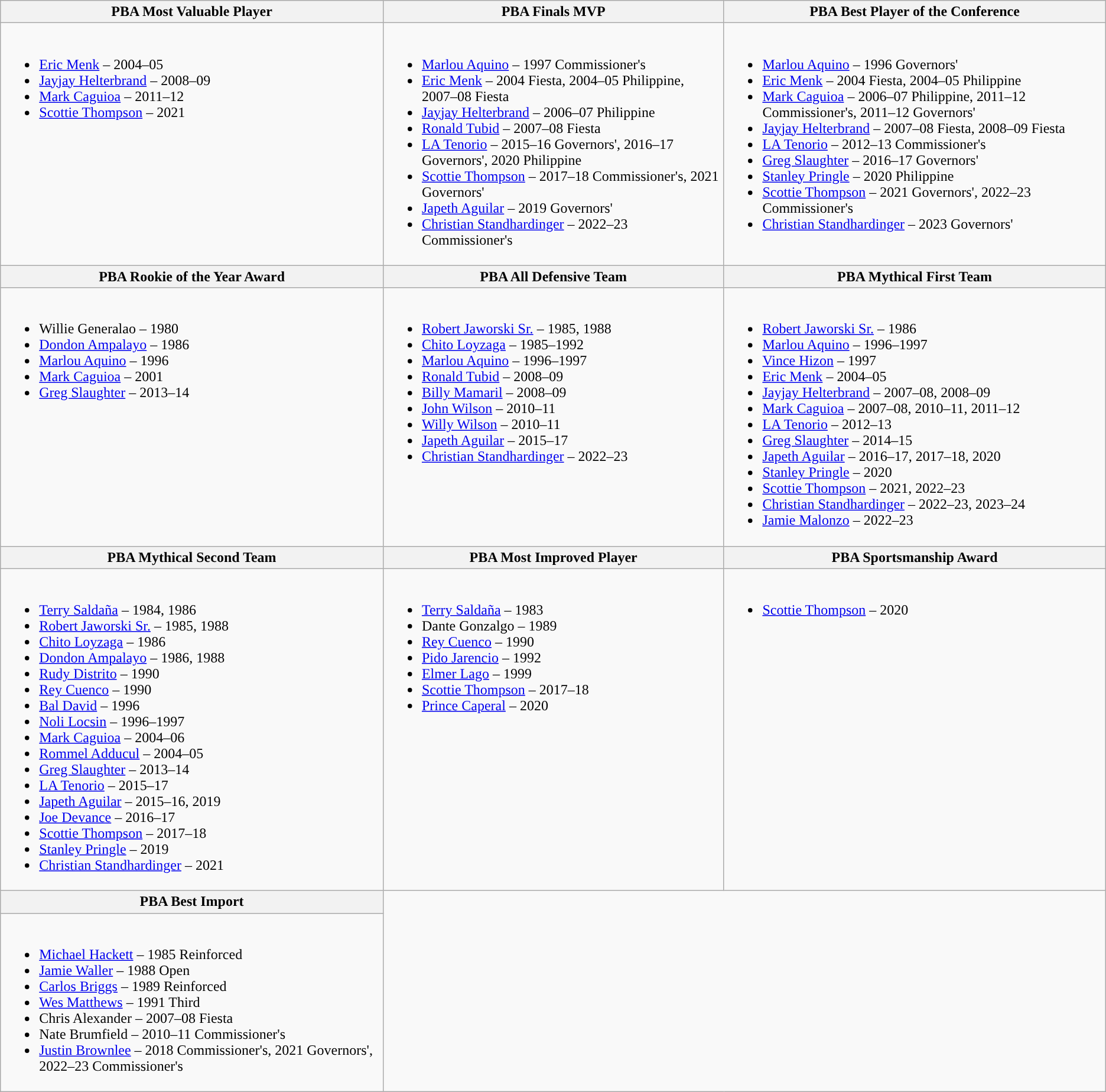<table class=wikitable>
<tr>
<th>PBA Most Valuable Player</th>
<th>PBA Finals MVP</th>
<th>PBA Best Player of the Conference</th>
</tr>
<tr>
<td valign="top"><br><ul><li><a href='#'>Eric Menk</a> – 2004–05</li><li><a href='#'>Jayjay Helterbrand</a> – 2008–09</li><li><a href='#'>Mark Caguioa</a> – 2011–12</li><li><a href='#'>Scottie Thompson</a> – 2021</li></ul></td>
<td valign="top"><br><ul><li><a href='#'>Marlou Aquino</a> – 1997 Commissioner's</li><li><a href='#'>Eric Menk</a> – 2004 Fiesta, 2004–05 Philippine, 2007–08 Fiesta</li><li><a href='#'>Jayjay Helterbrand</a> – 2006–07 Philippine</li><li><a href='#'>Ronald Tubid</a> – 2007–08 Fiesta</li><li><a href='#'>LA Tenorio</a> – 2015–16 Governors', 2016–17 Governors', 2020 Philippine</li><li><a href='#'>Scottie Thompson</a> –  2017–18 Commissioner's, 2021 Governors'</li><li><a href='#'>Japeth Aguilar</a> – 2019 Governors'</li><li><a href='#'>Christian Standhardinger</a> – 2022–23 Commissioner's</li></ul></td>
<td valign="top"><br><ul><li><a href='#'>Marlou Aquino</a> – 1996 Governors'</li><li><a href='#'>Eric Menk</a> – 2004 Fiesta, 2004–05 Philippine</li><li><a href='#'>Mark Caguioa</a> – 2006–07 Philippine, 2011–12 Commissioner's, 2011–12 Governors'</li><li><a href='#'>Jayjay Helterbrand</a> – 2007–08 Fiesta, 2008–09 Fiesta</li><li><a href='#'>LA Tenorio</a> – 2012–13 Commissioner's</li><li><a href='#'>Greg Slaughter</a> – 2016–17 Governors'</li><li><a href='#'>Stanley Pringle</a> – 2020 Philippine</li><li><a href='#'>Scottie Thompson</a> – 2021 Governors',  2022–23 Commissioner's</li><li><a href='#'>Christian Standhardinger</a> – 2023 Governors'</li></ul></td>
</tr>
<tr>
<th>PBA Rookie of the Year Award</th>
<th>PBA All Defensive Team</th>
<th>PBA Mythical First Team</th>
</tr>
<tr>
<td valign="top"><br><ul><li>Willie Generalao – 1980</li><li><a href='#'>Dondon Ampalayo</a> – 1986</li><li><a href='#'>Marlou Aquino</a> – 1996</li><li><a href='#'>Mark Caguioa</a> – 2001</li><li><a href='#'>Greg Slaughter</a> – 2013–14</li></ul></td>
<td valign="top"><br><ul><li><a href='#'>Robert Jaworski Sr.</a> – 1985, 1988</li><li><a href='#'>Chito Loyzaga</a> – 1985–1992</li><li><a href='#'>Marlou Aquino</a> – 1996–1997</li><li><a href='#'>Ronald Tubid</a> – 2008–09</li><li><a href='#'>Billy Mamaril</a> – 2008–09</li><li><a href='#'>John Wilson</a> – 2010–11</li><li><a href='#'>Willy Wilson</a> – 2010–11</li><li><a href='#'>Japeth Aguilar</a> – 2015–17</li><li><a href='#'>Christian Standhardinger</a> – 2022–23</li></ul></td>
<td valign="top"><br><ul><li><a href='#'>Robert Jaworski Sr.</a> – 1986</li><li><a href='#'>Marlou Aquino</a> – 1996–1997</li><li><a href='#'>Vince Hizon</a> – 1997</li><li><a href='#'>Eric Menk</a> – 2004–05</li><li><a href='#'>Jayjay Helterbrand</a> – 2007–08, 2008–09</li><li><a href='#'>Mark Caguioa</a> – 2007–08, 2010–11, 2011–12</li><li><a href='#'>LA Tenorio</a> – 2012–13</li><li><a href='#'>Greg Slaughter</a> – 2014–15</li><li><a href='#'>Japeth Aguilar</a> – 2016–17, 2017–18, 2020</li><li><a href='#'>Stanley Pringle</a> – 2020</li><li><a href='#'>Scottie Thompson</a> – 2021, 2022–23</li><li><a href='#'>Christian Standhardinger</a> – 2022–23, 2023–24</li><li><a href='#'>Jamie Malonzo</a> – 2022–23</li></ul></td>
</tr>
<tr>
<th>PBA Mythical Second Team</th>
<th>PBA Most Improved Player</th>
<th>PBA Sportsmanship Award</th>
</tr>
<tr>
<td valign="top"><br><ul><li><a href='#'>Terry Saldaña</a> – 1984, 1986</li><li><a href='#'>Robert Jaworski Sr.</a> – 1985, 1988</li><li><a href='#'>Chito Loyzaga</a> – 1986</li><li><a href='#'>Dondon Ampalayo</a> – 1986, 1988</li><li><a href='#'>Rudy Distrito</a> – 1990</li><li><a href='#'>Rey Cuenco</a> – 1990</li><li><a href='#'>Bal David</a> – 1996</li><li><a href='#'>Noli Locsin</a> – 1996–1997</li><li><a href='#'>Mark Caguioa</a> – 2004–06</li><li><a href='#'>Rommel Adducul</a> – 2004–05</li><li><a href='#'>Greg Slaughter</a> – 2013–14</li><li><a href='#'>LA Tenorio</a> – 2015–17</li><li><a href='#'>Japeth Aguilar</a> – 2015–16, 2019</li><li><a href='#'>Joe Devance</a> – 2016–17</li><li><a href='#'>Scottie Thompson</a> – 2017–18</li><li><a href='#'>Stanley Pringle</a> – 2019</li><li><a href='#'>Christian Standhardinger</a> – 2021</li></ul></td>
<td valign="top"><br><ul><li><a href='#'>Terry Saldaña</a> – 1983</li><li>Dante Gonzalgo – 1989</li><li><a href='#'>Rey Cuenco</a> – 1990</li><li><a href='#'>Pido Jarencio</a> – 1992</li><li><a href='#'>Elmer Lago</a> – 1999</li><li><a href='#'>Scottie Thompson</a> – 2017–18</li><li><a href='#'>Prince Caperal</a> – 2020</li></ul></td>
<td valign="top"><br><ul><li><a href='#'>Scottie Thompson</a> – 2020</li></ul></td>
</tr>
<tr>
<th>PBA Best Import</th>
</tr>
<tr>
<td valign="top"><br><ul><li><a href='#'>Michael Hackett</a> – 1985 Reinforced</li><li><a href='#'>Jamie Waller</a> – 1988 Open</li><li><a href='#'>Carlos Briggs</a> – 1989 Reinforced</li><li><a href='#'>Wes Matthews</a> – 1991 Third</li><li>Chris Alexander – 2007–08 Fiesta</li><li>Nate Brumfield – 2010–11 Commissioner's</li><li><a href='#'>Justin Brownlee</a> – 2018 Commissioner's, 2021 Governors', 2022–23 Commissioner's</li></ul></td>
</tr>
</table>
